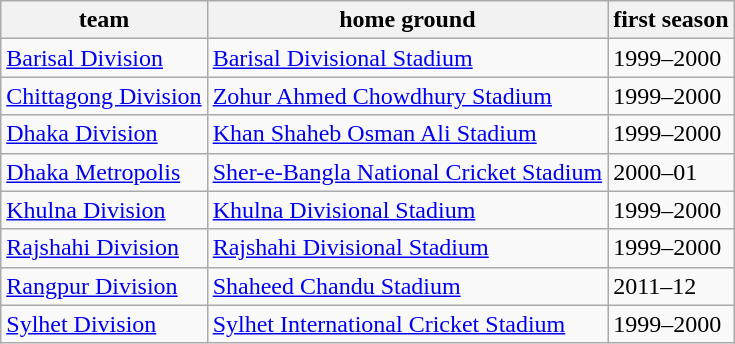<table class="wikitable">
<tr>
<th>team</th>
<th>home ground</th>
<th>first season</th>
</tr>
<tr>
<td><a href='#'>Barisal Division</a></td>
<td><a href='#'>Barisal Divisional Stadium</a></td>
<td>1999–2000</td>
</tr>
<tr>
<td><a href='#'>Chittagong Division</a></td>
<td><a href='#'>Zohur Ahmed Chowdhury Stadium</a></td>
<td>1999–2000</td>
</tr>
<tr>
<td><a href='#'>Dhaka Division</a></td>
<td><a href='#'>Khan Shaheb Osman Ali Stadium</a></td>
<td>1999–2000</td>
</tr>
<tr>
<td><a href='#'>Dhaka Metropolis</a></td>
<td><a href='#'>Sher-e-Bangla National Cricket Stadium</a></td>
<td>2000–01</td>
</tr>
<tr>
<td><a href='#'>Khulna Division</a></td>
<td><a href='#'>Khulna Divisional Stadium</a></td>
<td>1999–2000</td>
</tr>
<tr>
<td><a href='#'>Rajshahi Division</a></td>
<td><a href='#'>Rajshahi Divisional Stadium</a></td>
<td>1999–2000</td>
</tr>
<tr>
<td><a href='#'>Rangpur Division</a></td>
<td><a href='#'>Shaheed Chandu Stadium</a></td>
<td>2011–12</td>
</tr>
<tr>
<td><a href='#'>Sylhet Division</a></td>
<td><a href='#'>Sylhet International Cricket Stadium</a></td>
<td>1999–2000</td>
</tr>
</table>
